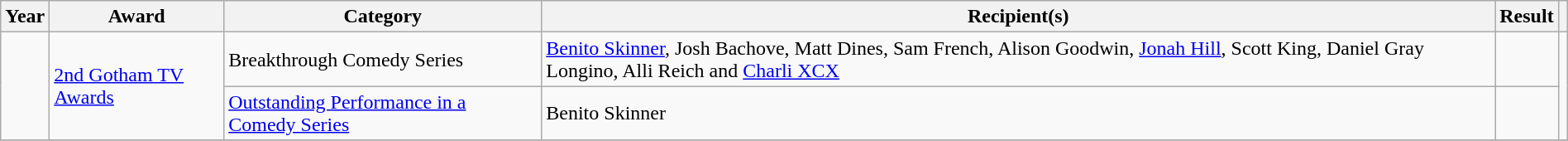<table class="wikitable sortable plainrowheaders" style="width: 100%;">
<tr>
<th scope="col">Year</th>
<th scope="col">Award</th>
<th scope="col">Category</th>
<th scope="col">Recipient(s)</th>
<th scope="col">Result</th>
<th scope="col" class="unsortable"></th>
</tr>
<tr>
<td rowspan="2"></td>
<td rowspan="2"><a href='#'>2nd Gotham TV Awards</a></td>
<td>Breakthrough Comedy Series</td>
<td><a href='#'>Benito Skinner</a>, Josh Bachove, Matt Dines, Sam French, Alison Goodwin, <a href='#'>Jonah Hill</a>, Scott King, Daniel Gray Longino, Alli Reich and <a href='#'>Charli XCX</a></td>
<td></td>
<td align="center" rowspan="2"></td>
</tr>
<tr>
<td><a href='#'>Outstanding Performance in a Comedy Series</a></td>
<td>Benito Skinner</td>
<td></td>
</tr>
<tr>
</tr>
</table>
